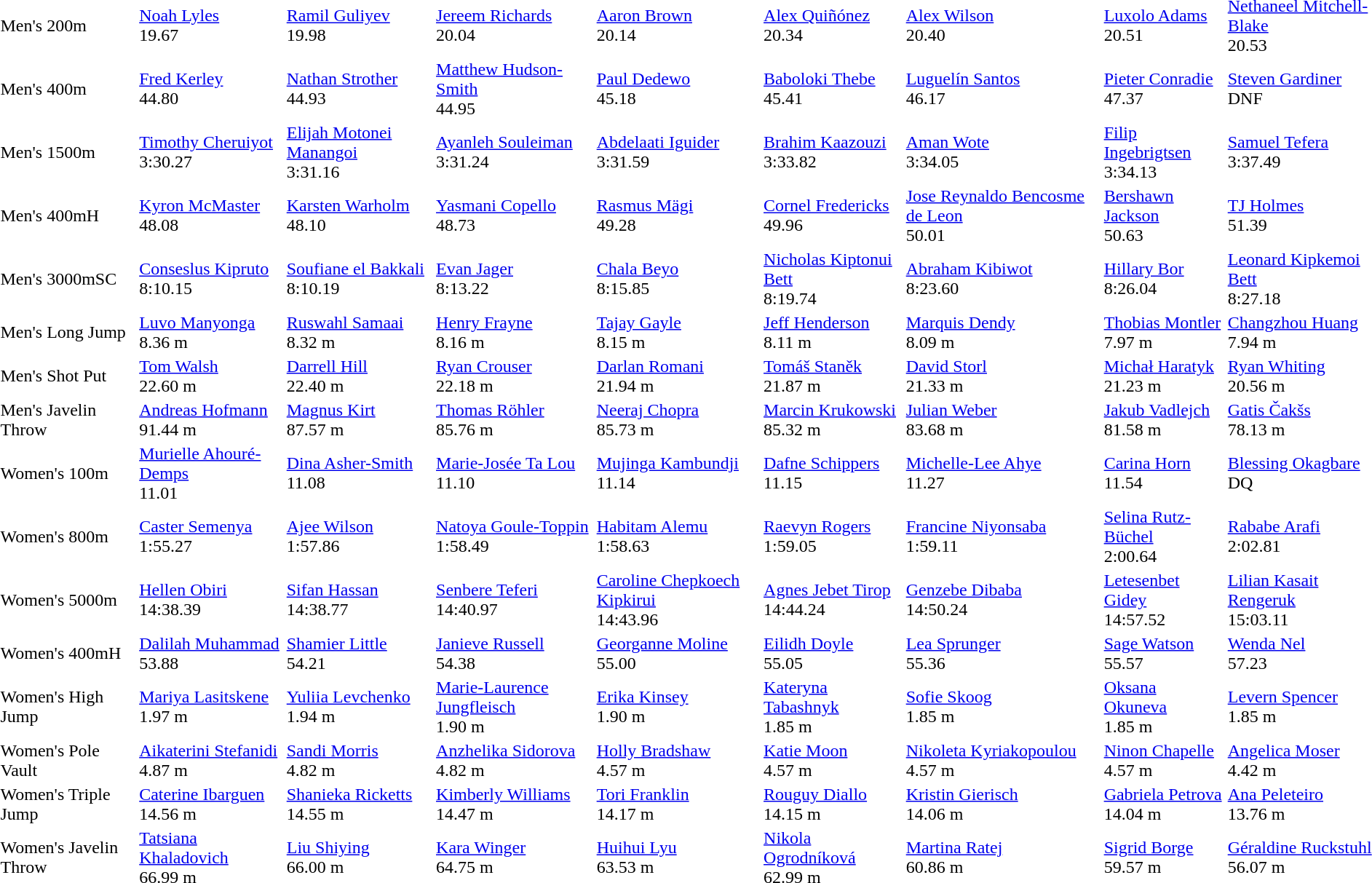<table>
<tr>
<td>Men's 200m<br></td>
<td><a href='#'>Noah Lyles</a><br>  19.67</td>
<td><a href='#'>Ramil Guliyev</a><br>  19.98</td>
<td><a href='#'>Jereem Richards</a><br>  20.04</td>
<td><a href='#'>Aaron Brown</a><br>  20.14</td>
<td><a href='#'>Alex Quiñónez</a><br>  20.34</td>
<td><a href='#'>Alex Wilson</a><br>  20.40</td>
<td><a href='#'>Luxolo Adams</a><br>  20.51</td>
<td><a href='#'>Nethaneel Mitchell-Blake</a><br>  20.53</td>
</tr>
<tr>
<td>Men's 400m</td>
<td><a href='#'>Fred Kerley</a><br>  44.80</td>
<td><a href='#'>Nathan Strother</a><br>  44.93</td>
<td><a href='#'>Matthew Hudson-Smith</a><br>  44.95</td>
<td><a href='#'>Paul Dedewo</a><br>  45.18</td>
<td><a href='#'>Baboloki Thebe</a><br>  45.41</td>
<td><a href='#'>Luguelín Santos</a><br>  46.17</td>
<td><a href='#'>Pieter Conradie</a><br>  47.37</td>
<td><a href='#'>Steven Gardiner</a><br>  DNF</td>
</tr>
<tr>
<td>Men's 1500m</td>
<td><a href='#'>Timothy Cheruiyot</a><br>  3:30.27</td>
<td><a href='#'>Elijah Motonei Manangoi</a><br>  3:31.16</td>
<td><a href='#'>Ayanleh Souleiman</a><br>  3:31.24</td>
<td><a href='#'>Abdelaati Iguider</a><br>  3:31.59</td>
<td><a href='#'>Brahim Kaazouzi</a><br>  3:33.82</td>
<td><a href='#'>Aman Wote</a><br>  3:34.05</td>
<td><a href='#'>Filip Ingebrigtsen</a><br>  3:34.13</td>
<td><a href='#'>Samuel Tefera</a><br>  3:37.49</td>
</tr>
<tr>
<td>Men's 400mH</td>
<td><a href='#'>Kyron McMaster</a><br>  48.08</td>
<td><a href='#'>Karsten Warholm</a><br>  48.10</td>
<td><a href='#'>Yasmani Copello</a><br>  48.73</td>
<td><a href='#'>Rasmus Mägi</a><br>  49.28</td>
<td><a href='#'>Cornel Fredericks</a><br>  49.96</td>
<td><a href='#'>Jose Reynaldo Bencosme de Leon</a><br>  50.01</td>
<td><a href='#'>Bershawn Jackson</a><br>  50.63</td>
<td><a href='#'>TJ Holmes</a><br>  51.39</td>
</tr>
<tr>
<td>Men's 3000mSC</td>
<td><a href='#'>Conseslus Kipruto</a><br>  8:10.15</td>
<td><a href='#'>Soufiane el Bakkali</a><br>  8:10.19</td>
<td><a href='#'>Evan Jager</a><br>  8:13.22</td>
<td><a href='#'>Chala Beyo</a><br>  8:15.85</td>
<td><a href='#'>Nicholas Kiptonui Bett</a><br>  8:19.74</td>
<td><a href='#'>Abraham Kibiwot</a><br>  8:23.60</td>
<td><a href='#'>Hillary Bor</a><br>  8:26.04</td>
<td><a href='#'>Leonard Kipkemoi Bett</a><br>  8:27.18</td>
</tr>
<tr>
<td>Men's Long Jump</td>
<td><a href='#'>Luvo Manyonga</a><br>  8.36 m</td>
<td><a href='#'>Ruswahl Samaai</a><br>  8.32 m</td>
<td><a href='#'>Henry Frayne</a><br>  8.16 m</td>
<td><a href='#'>Tajay Gayle</a><br>  8.15 m</td>
<td><a href='#'>Jeff Henderson</a><br>  8.11 m</td>
<td><a href='#'>Marquis Dendy</a><br>  8.09 m</td>
<td><a href='#'>Thobias Montler</a><br>  7.97 m</td>
<td><a href='#'>Changzhou Huang</a><br>  7.94 m</td>
</tr>
<tr>
<td>Men's Shot Put</td>
<td><a href='#'>Tom Walsh</a><br>  22.60 m</td>
<td><a href='#'>Darrell Hill</a><br>  22.40 m</td>
<td><a href='#'>Ryan Crouser</a><br>  22.18 m</td>
<td><a href='#'>Darlan Romani</a><br>  21.94 m</td>
<td><a href='#'>Tomáš Staněk</a><br>  21.87 m</td>
<td><a href='#'>David Storl</a><br>  21.33 m</td>
<td><a href='#'>Michał Haratyk</a><br>  21.23 m</td>
<td><a href='#'>Ryan Whiting</a><br>  20.56 m</td>
</tr>
<tr>
<td>Men's Javelin Throw</td>
<td><a href='#'>Andreas Hofmann</a><br>  91.44 m</td>
<td><a href='#'>Magnus Kirt</a><br>  87.57 m</td>
<td><a href='#'>Thomas Röhler</a><br>  85.76 m</td>
<td><a href='#'>Neeraj Chopra</a><br>  85.73 m</td>
<td><a href='#'>Marcin Krukowski</a><br>  85.32 m</td>
<td><a href='#'>Julian Weber</a><br>  83.68 m</td>
<td><a href='#'>Jakub Vadlejch</a><br>  81.58 m</td>
<td><a href='#'>Gatis Čakšs</a><br>  78.13 m</td>
</tr>
<tr>
<td>Women's 100m<br></td>
<td><a href='#'>Murielle Ahouré-Demps</a><br>  11.01</td>
<td><a href='#'>Dina Asher-Smith</a><br>  11.08</td>
<td><a href='#'>Marie-Josée Ta Lou</a><br>  11.10</td>
<td><a href='#'>Mujinga Kambundji</a><br>  11.14</td>
<td><a href='#'>Dafne Schippers</a><br>  11.15</td>
<td><a href='#'>Michelle-Lee Ahye</a><br>  11.27</td>
<td><a href='#'>Carina Horn</a><br>  11.54</td>
<td><a href='#'>Blessing Okagbare</a><br>  DQ</td>
</tr>
<tr>
<td>Women's 800m</td>
<td><a href='#'>Caster Semenya</a><br>  1:55.27</td>
<td><a href='#'>Ajee Wilson</a><br>  1:57.86</td>
<td><a href='#'>Natoya Goule-Toppin</a><br>  1:58.49</td>
<td><a href='#'>Habitam Alemu</a><br>  1:58.63</td>
<td><a href='#'>Raevyn Rogers</a><br>  1:59.05</td>
<td><a href='#'>Francine Niyonsaba</a><br>  1:59.11</td>
<td><a href='#'>Selina Rutz-Büchel</a><br>  2:00.64</td>
<td><a href='#'>Rababe Arafi</a><br>  2:02.81</td>
</tr>
<tr>
<td>Women's 5000m</td>
<td><a href='#'>Hellen Obiri</a><br>  14:38.39</td>
<td><a href='#'>Sifan Hassan</a><br>  14:38.77</td>
<td><a href='#'>Senbere Teferi</a><br>  14:40.97</td>
<td><a href='#'>Caroline Chepkoech Kipkirui</a><br>  14:43.96</td>
<td><a href='#'>Agnes Jebet Tirop</a><br>  14:44.24</td>
<td><a href='#'>Genzebe Dibaba</a><br>  14:50.24</td>
<td><a href='#'>Letesenbet Gidey</a><br>  14:57.52</td>
<td><a href='#'>Lilian Kasait Rengeruk</a><br>  15:03.11</td>
</tr>
<tr>
<td>Women's 400mH</td>
<td><a href='#'>Dalilah Muhammad</a><br>  53.88</td>
<td><a href='#'>Shamier Little</a><br>  54.21</td>
<td><a href='#'>Janieve Russell</a><br>  54.38</td>
<td><a href='#'>Georganne Moline</a><br>  55.00</td>
<td><a href='#'>Eilidh Doyle</a><br>  55.05</td>
<td><a href='#'>Lea Sprunger</a><br>  55.36</td>
<td><a href='#'>Sage Watson</a><br>  55.57</td>
<td><a href='#'>Wenda Nel</a><br>  57.23</td>
</tr>
<tr>
<td>Women's High Jump</td>
<td><a href='#'>Mariya Lasitskene</a><br>  1.97 m</td>
<td><a href='#'>Yuliia Levchenko</a><br>  1.94 m</td>
<td><a href='#'>Marie-Laurence Jungfleisch</a><br>  1.90 m</td>
<td><a href='#'>Erika Kinsey</a><br>  1.90 m</td>
<td><a href='#'>Kateryna Tabashnyk</a><br>  1.85 m</td>
<td><a href='#'>Sofie Skoog</a><br>  1.85 m</td>
<td><a href='#'>Oksana Okuneva</a><br>  1.85 m</td>
<td><a href='#'>Levern Spencer</a><br>  1.85 m</td>
</tr>
<tr>
<td>Women's Pole Vault</td>
<td><a href='#'>Aikaterini Stefanidi</a><br>  4.87 m</td>
<td><a href='#'>Sandi Morris</a><br>  4.82 m</td>
<td><a href='#'>Anzhelika Sidorova</a><br>  4.82 m</td>
<td><a href='#'>Holly Bradshaw</a><br>  4.57 m</td>
<td><a href='#'>Katie Moon</a><br>  4.57 m</td>
<td><a href='#'>Nikoleta Kyriakopoulou</a><br>  4.57 m</td>
<td><a href='#'>Ninon Chapelle</a><br>  4.57 m</td>
<td><a href='#'>Angelica Moser</a><br>  4.42 m</td>
</tr>
<tr>
<td>Women's Triple Jump</td>
<td><a href='#'>Caterine Ibarguen</a><br>  14.56 m</td>
<td><a href='#'>Shanieka Ricketts</a><br>  14.55 m</td>
<td><a href='#'>Kimberly Williams</a><br>  14.47 m</td>
<td><a href='#'>Tori Franklin</a><br>  14.17 m</td>
<td><a href='#'>Rouguy Diallo</a><br>  14.15 m</td>
<td><a href='#'>Kristin Gierisch</a><br>  14.06 m</td>
<td><a href='#'>Gabriela Petrova</a><br>  14.04 m</td>
<td><a href='#'>Ana Peleteiro</a><br>  13.76 m</td>
</tr>
<tr>
<td>Women's Javelin Throw</td>
<td><a href='#'>Tatsiana Khaladovich</a><br>  66.99 m</td>
<td><a href='#'>Liu Shiying</a><br>  66.00 m</td>
<td><a href='#'>Kara Winger</a><br>  64.75 m</td>
<td><a href='#'>Huihui Lyu</a><br>  63.53 m</td>
<td><a href='#'>Nikola Ogrodníková</a><br>  62.99 m</td>
<td><a href='#'>Martina Ratej</a><br>  60.86 m</td>
<td><a href='#'>Sigrid Borge</a><br>  59.57 m</td>
<td><a href='#'>Géraldine Ruckstuhl</a><br>  56.07 m</td>
</tr>
</table>
